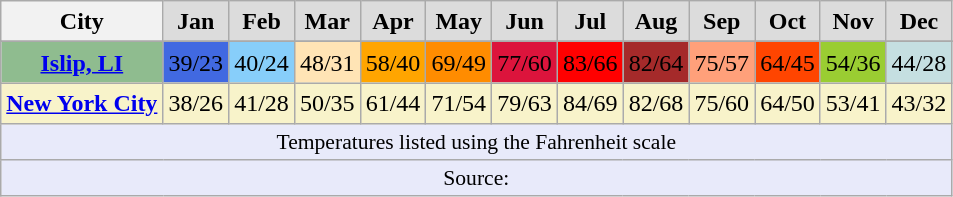<table class="wikitable" "text-align:center;font-size:90%;"|>
<tr>
<th style="background: #FFFAFO; color:#000000;" height="20">City</th>
<th style="background: #DCDCDC; color:#000000;" abbr="January">Jan</th>
<th style="background: #DCDCDC; color:#000000;" abbr="February">Feb</th>
<th style="background: #DCDCDC; color:#000000;" abbr="March">Mar</th>
<th style="background: #DCDCDC; color:#000000;" abbr="April">Apr</th>
<th style="background: #DCDCDC; color:#000000;" abbr="May">May</th>
<th style="background: #DCDCDC; color:#000000;" abbr="June">Jun</th>
<th style="background: #DCDCDC; color:#000000;" abbr="July">Jul</th>
<th style="background: #DCDCDC; color:#000000;" abbr="August">Aug</th>
<th style="background: #DCDCDC; color:#000000;" abbr="September">Sep</th>
<th style="background: #DCDCDC; color:#000000;" abbr="October">Oct</th>
<th style="background: #DCDCDC; color:#000000;" abbr="November">Nov</th>
<th style="background: #DCDCDC; color:#000000;" abbr="December">Dec</th>
</tr>
<tr>
</tr>
<tr>
<th style="background: #8FBC8F; color:#000000;" height="20;"><a href='#'>Islip, LI</a></th>
<td style="text-align:center; background: #4169E1; color:#000000;">39/23</td>
<td style="text-align:center; background: #87CEFA; color:#000000;">40/24</td>
<td style="text-align:center; background: #FFE4B5; color:#000000;">48/31</td>
<td style="text-align:center; background: #FFA500; color:#000000;">58/40</td>
<td style="text-align:center; background: #FF8C00; color:#000000;">69/49</td>
<td style="text-align:center; background: #DC143C; color:#000000;">77/60</td>
<td style="text-align:center; background: #FF0000; color:#000000;">83/66</td>
<td style="text-align:center; background: #A52A2A; color:#000000;">82/64</td>
<td style="text-align:center; background: #FFA07A; color:#000000;">75/57</td>
<td style="text-align:center; background: #FF4500; color:#000000;">64/45</td>
<td style="text-align:center; background: #9ACD32; color:#000000;">54/36</td>
<td style="text-align:center; background: #C5DFE1; color:#000000;">44/28</td>
</tr>
<tr>
<th style="background: #F8F3CA; color:#000000;" height="20;"><a href='#'>New York City</a></th>
<td style="text-align:center; background: #F8F3CA; color:#000000;">38/26</td>
<td style="text-align:center; background: #F8F3CA; color:#000000;">41/28</td>
<td style="text-align:center; background: #F8F3CA; color:#000000;">50/35</td>
<td style="text-align:center; background: #F8F3CA; color:#000000;">61/44</td>
<td style="text-align:center; background: #F8F3CA; color:#000000;">71/54</td>
<td style="text-align:center; background: #F8F3CA; color:#000000;">79/63</td>
<td style="text-align:center; background: #F8F3CA; color:#000000;">84/69</td>
<td style="text-align:center; background: #F8F3CA; color:#000000;">82/68</td>
<td style="text-align:center; background: #F8F3CA; color:#000000;">75/60</td>
<td style="text-align:center; background: #F8F3CA; color:#000000;">64/50</td>
<td style="text-align:center; background: #F8F3CA; color:#000000;">53/41</td>
<td style="text-align:center; background: #F8F3CA; color:#000000;">43/32</td>
</tr>
<tr>
<td colspan="13" style="text-align:center;font-size:90%;background:#E8EAFA;">Temperatures listed using the Fahrenheit scale</td>
</tr>
<tr>
<td colspan="13" style="text-align:center;font-size:90%;background:#E8EAFA;">Source: <em></em></td>
</tr>
</table>
